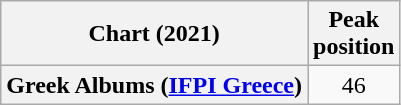<table class="wikitable sortable plainrowheaders" style="text-align:center">
<tr>
<th scope="col">Chart (2021)</th>
<th scope="col">Peak<br>position</th>
</tr>
<tr>
<th scope="row">Greek Albums (<a href='#'>IFPI Greece</a>)</th>
<td align="center">46</td>
</tr>
</table>
